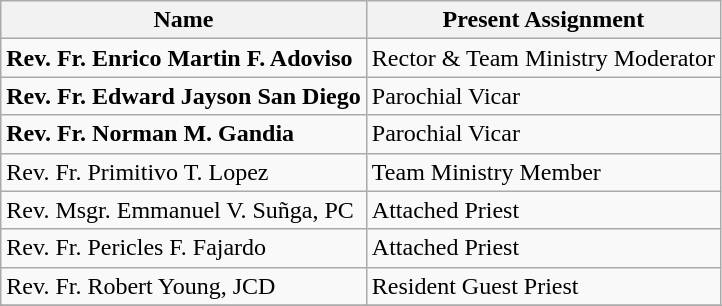<table class="wikitable">
<tr>
<th>Name</th>
<th>Present Assignment</th>
</tr>
<tr>
<td><strong>Rev. Fr. Enrico Martin F. Adoviso</strong></td>
<td>Rector & Team Ministry Moderator</td>
</tr>
<tr>
<td><strong>Rev. Fr. Edward Jayson San Diego</strong></td>
<td>Parochial Vicar</td>
</tr>
<tr>
<td><strong>Rev. Fr. Norman M. Gandia</strong></td>
<td>Parochial Vicar</td>
</tr>
<tr>
<td>Rev. Fr. Primitivo T. Lopez</td>
<td>Team Ministry Member</td>
</tr>
<tr>
<td>Rev. Msgr. Emmanuel V. Suñga, PC</td>
<td>Attached Priest</td>
</tr>
<tr>
<td>Rev. Fr. Pericles F. Fajardo</td>
<td>Attached Priest</td>
</tr>
<tr>
<td>Rev. Fr. Robert Young, JCD</td>
<td>Resident Guest Priest</td>
</tr>
<tr>
</tr>
</table>
